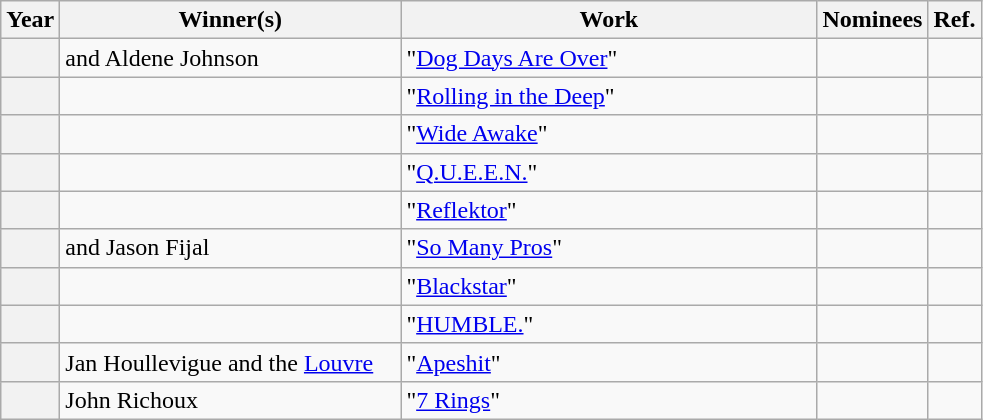<table class="wikitable sortable">
<tr>
<th scope="col" style="width:5px;">Year</th>
<th scope="col" style="width:220px;">Winner(s)</th>
<th scope="col" style="width:270px;">Work</th>
<th scope="col" class="unsortable">Nominees</th>
<th scope="col" class="unsortable">Ref.</th>
</tr>
<tr>
<th scope="row"></th>
<td> and Aldene Johnson</td>
<td>"<a href='#'>Dog Days Are Over</a>" </td>
<td></td>
<td align="center"></td>
</tr>
<tr>
<th scope="row"></th>
<td></td>
<td>"<a href='#'>Rolling in the Deep</a>" </td>
<td></td>
<td align="center"></td>
</tr>
<tr>
<th scope="row"></th>
<td></td>
<td>"<a href='#'>Wide Awake</a>" </td>
<td></td>
<td align="center"></td>
</tr>
<tr>
<th scope="row"></th>
<td></td>
<td>"<a href='#'>Q.U.E.E.N.</a>" </td>
<td></td>
<td align="center"></td>
</tr>
<tr>
<th scope="row"></th>
<td></td>
<td>"<a href='#'>Reflektor</a>" </td>
<td></td>
<td align="center"></td>
</tr>
<tr>
<th scope="row"></th>
<td> and Jason Fijal</td>
<td>"<a href='#'>So Many Pros</a>" </td>
<td></td>
<td align="center"></td>
</tr>
<tr>
<th scope="row"></th>
<td></td>
<td>"<a href='#'>Blackstar</a>" </td>
<td></td>
<td align="center"></td>
</tr>
<tr>
<th scope="row"></th>
<td></td>
<td>"<a href='#'>HUMBLE.</a>" </td>
<td></td>
<td align="center"></td>
</tr>
<tr>
<th scope="row"></th>
<td>Jan Houllevigue and the <a href='#'>Louvre</a></td>
<td>"<a href='#'>Apeshit</a>" </td>
<td></td>
<td align="center"></td>
</tr>
<tr>
<th scope="row"></th>
<td>John Richoux</td>
<td>"<a href='#'>7 Rings</a>" </td>
<td></td>
<td align="center"></td>
</tr>
</table>
